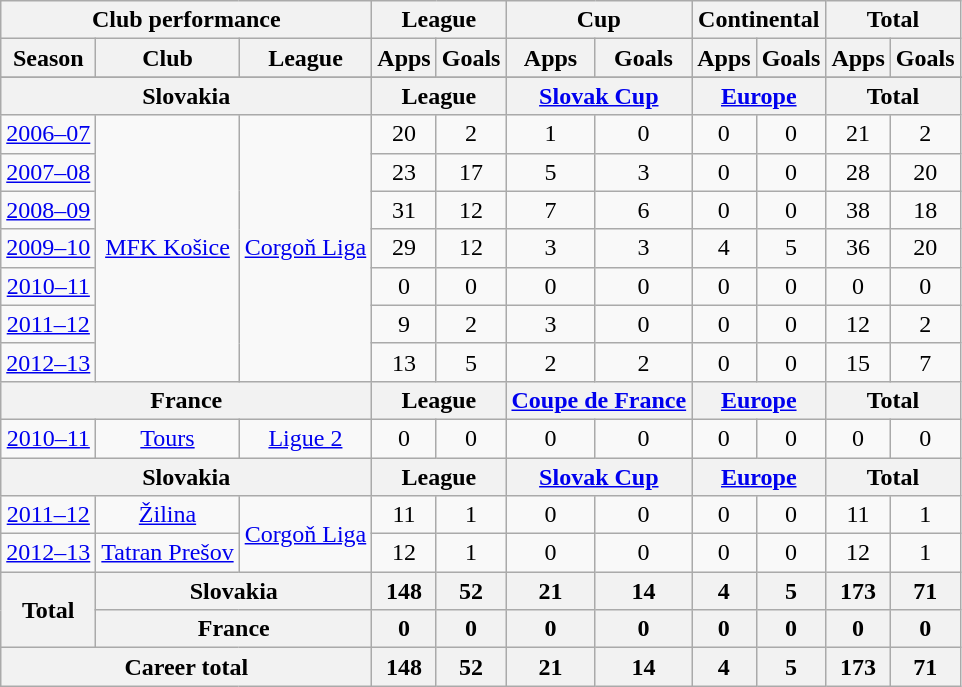<table class="wikitable" style="text-align:center">
<tr>
<th colspan=3>Club performance</th>
<th colspan=2>League</th>
<th colspan=2>Cup</th>
<th colspan=2>Continental</th>
<th colspan=2>Total</th>
</tr>
<tr>
<th>Season</th>
<th>Club</th>
<th>League</th>
<th>Apps</th>
<th>Goals</th>
<th>Apps</th>
<th>Goals</th>
<th>Apps</th>
<th>Goals</th>
<th>Apps</th>
<th>Goals</th>
</tr>
<tr>
</tr>
<tr>
<th colspan=3>Slovakia</th>
<th colspan=2>League</th>
<th colspan=2><a href='#'>Slovak Cup</a></th>
<th colspan=2><a href='#'>Europe</a></th>
<th colspan=2>Total</th>
</tr>
<tr>
<td><a href='#'>2006–07</a></td>
<td rowspan="7"><a href='#'>MFK Košice</a></td>
<td rowspan="7"><a href='#'>Corgoň Liga</a></td>
<td>20</td>
<td>2</td>
<td>1</td>
<td>0</td>
<td>0</td>
<td>0</td>
<td>21</td>
<td>2</td>
</tr>
<tr>
<td><a href='#'>2007–08</a></td>
<td>23</td>
<td>17</td>
<td>5</td>
<td>3</td>
<td>0</td>
<td>0</td>
<td>28</td>
<td>20</td>
</tr>
<tr>
<td><a href='#'>2008–09</a></td>
<td>31</td>
<td>12</td>
<td>7</td>
<td>6</td>
<td>0</td>
<td>0</td>
<td>38</td>
<td>18</td>
</tr>
<tr>
<td><a href='#'>2009–10</a></td>
<td>29</td>
<td>12</td>
<td>3</td>
<td>3</td>
<td>4</td>
<td>5</td>
<td>36</td>
<td>20</td>
</tr>
<tr>
<td><a href='#'>2010–11</a></td>
<td>0</td>
<td>0</td>
<td>0</td>
<td>0</td>
<td>0</td>
<td>0</td>
<td>0</td>
<td>0</td>
</tr>
<tr>
<td><a href='#'>2011–12</a></td>
<td>9</td>
<td>2</td>
<td>3</td>
<td>0</td>
<td>0</td>
<td>0</td>
<td>12</td>
<td>2</td>
</tr>
<tr>
<td><a href='#'>2012–13</a></td>
<td>13</td>
<td>5</td>
<td>2</td>
<td>2</td>
<td>0</td>
<td>0</td>
<td>15</td>
<td>7</td>
</tr>
<tr>
<th colspan=3>France</th>
<th colspan=2>League</th>
<th colspan=2><a href='#'>Coupe de France</a></th>
<th colspan=2><a href='#'>Europe</a></th>
<th colspan=2>Total</th>
</tr>
<tr>
<td><a href='#'>2010–11</a></td>
<td rowspan="1"><a href='#'>Tours</a></td>
<td rowspan="1"><a href='#'>Ligue 2</a></td>
<td>0</td>
<td>0</td>
<td>0</td>
<td>0</td>
<td>0</td>
<td>0</td>
<td>0</td>
<td>0</td>
</tr>
<tr>
<th colspan=3>Slovakia</th>
<th colspan=2>League</th>
<th colspan=2><a href='#'>Slovak Cup</a></th>
<th colspan=2><a href='#'>Europe</a></th>
<th colspan=2>Total</th>
</tr>
<tr>
<td><a href='#'>2011–12</a></td>
<td rowspan="1"><a href='#'>Žilina</a></td>
<td rowspan="2"><a href='#'>Corgoň Liga</a></td>
<td>11</td>
<td>1</td>
<td>0</td>
<td>0</td>
<td>0</td>
<td>0</td>
<td>11</td>
<td>1</td>
</tr>
<tr>
<td><a href='#'>2012–13</a></td>
<td rowspan="1"><a href='#'>Tatran Prešov</a></td>
<td>12</td>
<td>1</td>
<td>0</td>
<td>0</td>
<td>0</td>
<td>0</td>
<td>12</td>
<td>1</td>
</tr>
<tr>
<th rowspan=2>Total</th>
<th colspan=2>Slovakia</th>
<th>148</th>
<th>52</th>
<th>21</th>
<th>14</th>
<th>4</th>
<th>5</th>
<th>173</th>
<th>71</th>
</tr>
<tr>
<th colspan=2>France</th>
<th>0</th>
<th>0</th>
<th>0</th>
<th>0</th>
<th>0</th>
<th>0</th>
<th>0</th>
<th>0</th>
</tr>
<tr>
<th colspan=3>Career total</th>
<th>148</th>
<th>52</th>
<th>21</th>
<th>14</th>
<th>4</th>
<th>5</th>
<th>173</th>
<th>71</th>
</tr>
</table>
